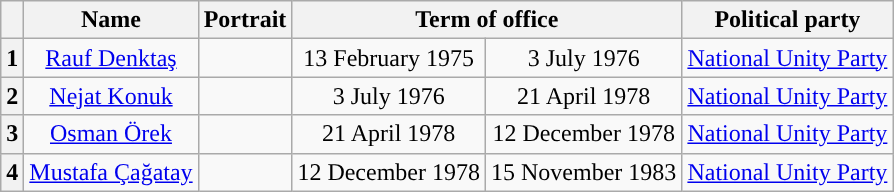<table class="wikitable" style="text-align:center">
<tr>
<th></th>
<th>Name<br></th>
<th>Portrait</th>
<th colspan=2>Term of office</th>
<th>Political party</th>
</tr>
<tr>
<th style="background:">1</th>
<td><a href='#'>Rauf Denktaş</a><br></td>
<td></td>
<td>13 February 1975</td>
<td>3 July 1976</td>
<td><a href='#'>National Unity Party</a></td>
</tr>
<tr>
<th style="background:">2</th>
<td><a href='#'>Nejat Konuk</a><br></td>
<td></td>
<td>3 July 1976</td>
<td>21 April 1978</td>
<td><a href='#'>National Unity Party</a></td>
</tr>
<tr>
<th style="background:">3</th>
<td><a href='#'>Osman Örek</a><br></td>
<td></td>
<td>21 April 1978</td>
<td>12 December 1978</td>
<td><a href='#'>National Unity Party</a></td>
</tr>
<tr>
<th style="background:">4</th>
<td><a href='#'>Mustafa Çağatay</a><br></td>
<td></td>
<td>12 December 1978</td>
<td>15 November 1983</td>
<td><a href='#'>National Unity Party</a></td>
</tr>
</table>
